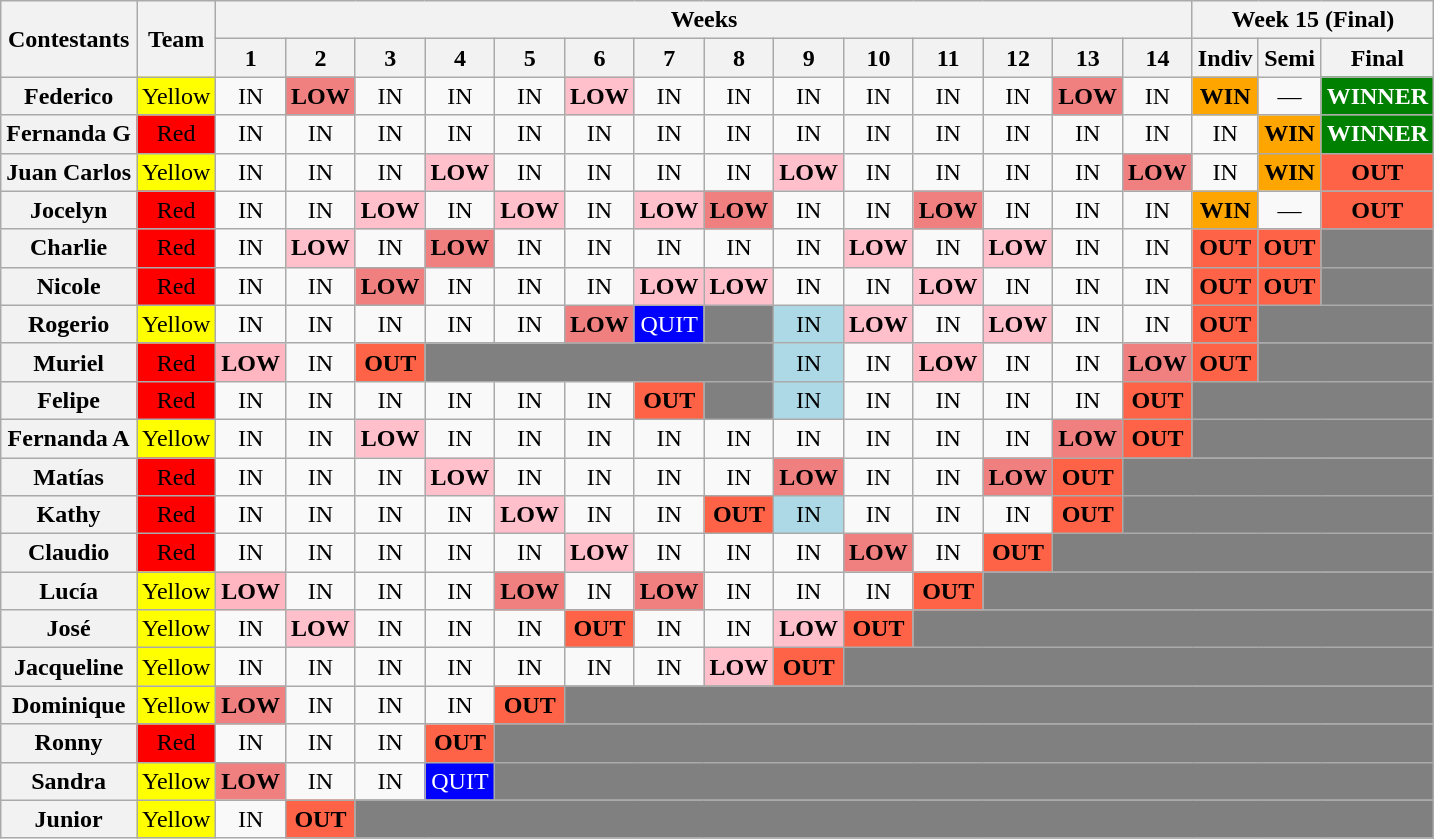<table class="wikitable" style="text-align:center">
<tr>
<th rowspan=2>Contestants</th>
<th rowspan=2>Team</th>
<th colspan=14>Weeks</th>
<th colspan=3>Week 15 (Final)</th>
</tr>
<tr>
<th width="10px">1</th>
<th width="20px">2</th>
<th width="20px">3</th>
<th width="20px">4</th>
<th width="20px">5</th>
<th width="20px">6</th>
<th width="20px">7</th>
<th width="20px">8</th>
<th width="20px">9</th>
<th width="20px">10</th>
<th width="20px">11</th>
<th width="20px">12</th>
<th width="20px">13</th>
<th width="20px">14</th>
<th width="20px">Indiv</th>
<th width="20px">Semi</th>
<th width="20px">Final</th>
</tr>
<tr>
<th>Federico</th>
<td style="background:yellow">Yellow</td>
<td>IN</td>
<td style="background:LightCoral"><strong>LOW</strong></td>
<td>IN</td>
<td>IN</td>
<td>IN</td>
<td style="background:pink"><strong>LOW</strong></td>
<td>IN</td>
<td>IN</td>
<td>IN</td>
<td>IN</td>
<td>IN</td>
<td>IN</td>
<td style="background:LightCoral"><strong>LOW</strong></td>
<td>IN</td>
<td style="background:Orange"><strong>WIN</strong></td>
<td>—</td>
<td style="background:Green; color:white;"><strong>WINNER</strong></td>
</tr>
<tr>
<th>Fernanda G</th>
<td style="background:red">Red</td>
<td>IN</td>
<td>IN</td>
<td>IN</td>
<td>IN</td>
<td>IN</td>
<td>IN</td>
<td>IN</td>
<td>IN</td>
<td>IN</td>
<td>IN</td>
<td>IN</td>
<td>IN</td>
<td>IN</td>
<td>IN</td>
<td>IN</td>
<td style="background:Orange"><strong>WIN</strong></td>
<td style="background:Green; color:white;"><strong>WINNER</strong></td>
</tr>
<tr>
<th>Juan Carlos</th>
<td style="background:yellow">Yellow</td>
<td>IN</td>
<td>IN</td>
<td>IN</td>
<td style="background:pink"><strong>LOW</strong></td>
<td>IN</td>
<td>IN</td>
<td>IN</td>
<td>IN</td>
<td style="background:pink"><strong>LOW</strong></td>
<td>IN</td>
<td>IN</td>
<td>IN</td>
<td>IN</td>
<td style="background:LightCoral"><strong>LOW</strong></td>
<td>IN</td>
<td style="background:Orange"><strong>WIN</strong></td>
<td style="background:tomato"><strong>OUT</strong></td>
</tr>
<tr>
<th>Jocelyn</th>
<td style="background:red">Red</td>
<td>IN</td>
<td>IN</td>
<td style="background:pink"><strong>LOW</strong></td>
<td>IN</td>
<td style="background:pink"><strong>LOW</strong></td>
<td>IN</td>
<td style="background:pink"><strong>LOW</strong></td>
<td style="background:lightCoral"><strong>LOW</strong></td>
<td>IN</td>
<td>IN</td>
<td style="background:lightCoral"><strong>LOW</strong></td>
<td>IN</td>
<td>IN</td>
<td>IN</td>
<td style="background:Orange"><strong>WIN</strong></td>
<td>—</td>
<td style="background:tomato"><strong>OUT</strong></td>
</tr>
<tr>
<th>Charlie</th>
<td style="background:red">Red</td>
<td>IN</td>
<td style="background:pink"><strong>LOW</strong></td>
<td>IN</td>
<td style="background:LightCoral"><strong>LOW</strong></td>
<td>IN</td>
<td>IN</td>
<td>IN</td>
<td>IN</td>
<td>IN</td>
<td style="background:pink"><strong>LOW</strong></td>
<td>IN</td>
<td style="background:pink"><strong>LOW</strong></td>
<td>IN</td>
<td>IN</td>
<td style="background:tomato"><strong>OUT</strong></td>
<td style="background:tomato"><strong>OUT</strong></td>
<td colspan=1 style="background:gray"></td>
</tr>
<tr>
<th>Nicole</th>
<td style="background:red">Red</td>
<td>IN</td>
<td>IN</td>
<td style="background:LightCoral"><strong>LOW</strong></td>
<td>IN</td>
<td>IN</td>
<td>IN</td>
<td style="background:pink"><strong>LOW</strong></td>
<td style="background:pink"><strong>LOW</strong></td>
<td>IN</td>
<td>IN</td>
<td style="background:pink"><strong>LOW</strong></td>
<td>IN</td>
<td>IN</td>
<td>IN</td>
<td style="background:tomato"><strong>OUT</strong></td>
<td style="background:tomato"><strong>OUT</strong></td>
<td colspan=1 style="background:gray"></td>
</tr>
<tr>
<th>Rogerio</th>
<td style="background:yellow">Yellow</td>
<td>IN</td>
<td>IN</td>
<td>IN</td>
<td>IN</td>
<td>IN</td>
<td style="background:LightCoral"><strong>LOW</strong></td>
<td style="background:BLUE; color:white;">QUIT</td>
<td colspan=1 style="background:gray"></td>
<td style="background:lightblue">IN</td>
<td style="background:pink"><strong>LOW</strong></td>
<td>IN</td>
<td style="background:pink"><strong>LOW</strong></td>
<td>IN</td>
<td>IN</td>
<td style="background:tomato"><strong>OUT</strong></td>
<td colspan=10 style="background:gray"></td>
</tr>
<tr>
<th>Muriel</th>
<td style="background:red">Red</td>
<td style="background:LightPink"><strong>LOW</strong></td>
<td>IN</td>
<td style="background:tomato"><strong>OUT</strong></td>
<td colspan=5 style="background:gray"></td>
<td style="background:lightblue">IN</td>
<td>IN</td>
<td style="background:LightPink"><strong>LOW</strong></td>
<td>IN</td>
<td>IN</td>
<td style="background:LightCoral"><strong>LOW</strong></td>
<td style="background:tomato"><strong>OUT</strong></td>
<td colspan=10 style="background:gray"></td>
</tr>
<tr>
<th>Felipe</th>
<td style="background:red">Red</td>
<td>IN</td>
<td>IN</td>
<td>IN</td>
<td>IN</td>
<td>IN</td>
<td>IN</td>
<td style="background:tomato"><strong>OUT</strong></td>
<td colspan=1 style="background:gray"></td>
<td style="background:lightblue">IN</td>
<td>IN</td>
<td>IN</td>
<td>IN</td>
<td>IN</td>
<td style="background:tomato"><strong>OUT</strong></td>
<td colspan=10 style="background:gray"></td>
</tr>
<tr>
<th>Fernanda A</th>
<td style="background:yellow">Yellow</td>
<td>IN</td>
<td>IN</td>
<td style="background:pink"><strong>LOW</strong></td>
<td>IN</td>
<td>IN</td>
<td>IN</td>
<td>IN</td>
<td>IN</td>
<td>IN</td>
<td>IN</td>
<td>IN</td>
<td>IN</td>
<td style="background:LightCoral"><strong>LOW</strong></td>
<td style="background:tomato"><strong>OUT</strong></td>
<td colspan=10 style="background:gray"></td>
</tr>
<tr>
<th>Matías</th>
<td style="background:red">Red</td>
<td>IN</td>
<td>IN</td>
<td>IN</td>
<td style="background:pink"><strong>LOW</strong></td>
<td>IN</td>
<td>IN</td>
<td>IN</td>
<td>IN</td>
<td style="background:LightCoral"><strong>LOW</strong></td>
<td>IN</td>
<td>IN</td>
<td style="background:LightCoral"><strong>LOW</strong></td>
<td style="background:tomato"><strong>OUT</strong></td>
<td colspan=10 style="background:gray"></td>
</tr>
<tr>
<th>Kathy</th>
<td style="background:red">Red</td>
<td>IN</td>
<td>IN</td>
<td>IN</td>
<td>IN</td>
<td style="background:pink"><strong>LOW</strong></td>
<td>IN</td>
<td>IN</td>
<td style="background:tomato"><strong>OUT</strong></td>
<td style="background:lightblue">IN</td>
<td>IN</td>
<td>IN</td>
<td>IN</td>
<td style="background:tomato"><strong>OUT</strong></td>
<td colspan=10 style="background:gray"></td>
</tr>
<tr>
<th>Claudio</th>
<td style="background:red">Red</td>
<td>IN</td>
<td>IN</td>
<td>IN</td>
<td>IN</td>
<td>IN</td>
<td style="background:pink"><strong>LOW</strong></td>
<td>IN</td>
<td>IN</td>
<td>IN</td>
<td style="background:LightCoral"><strong>LOW</strong></td>
<td>IN</td>
<td style="background:tomato"><strong>OUT</strong></td>
<td colspan=10 style="background:gray"></td>
</tr>
<tr>
<th>Lucía</th>
<td style="background:yellow">Yellow</td>
<td style="background:LightPink"><strong>LOW</strong></td>
<td>IN</td>
<td>IN</td>
<td>IN</td>
<td style="background:LightCoral"><strong>LOW</strong></td>
<td>IN</td>
<td style="background:LightCoral"><strong>LOW</strong></td>
<td>IN</td>
<td>IN</td>
<td>IN</td>
<td style="background:tomato"><strong>OUT</strong></td>
<td colspan=20 style="background:gray"></td>
</tr>
<tr>
<th>José</th>
<td style="background:yellow">Yellow</td>
<td>IN</td>
<td style="background:pink"><strong>LOW</strong></td>
<td>IN</td>
<td>IN</td>
<td>IN</td>
<td style="background:tomato"><strong>OUT</strong></td>
<td>IN</td>
<td>IN</td>
<td style="background:pink"><strong>LOW</strong></td>
<td style="background:tomato"><strong>OUT</strong></td>
<td colspan=20 style="background:gray"></td>
</tr>
<tr>
<th>Jacqueline</th>
<td style="background:yellow">Yellow</td>
<td>IN</td>
<td>IN</td>
<td>IN</td>
<td>IN</td>
<td>IN</td>
<td>IN</td>
<td>IN</td>
<td style="background:pink"><strong>LOW</strong></td>
<td style="background:tomato"><strong>OUT</strong></td>
<td colspan=20 style="background:gray"></td>
</tr>
<tr>
<th>Dominique</th>
<td style="background:yellow">Yellow</td>
<td style="background:LightCoral"><strong>LOW</strong></td>
<td>IN</td>
<td>IN</td>
<td>IN</td>
<td style="background:tomato"><strong>OUT</strong></td>
<td colspan=20 style="background:gray"></td>
</tr>
<tr>
<th>Ronny</th>
<td style="background:red">Red</td>
<td>IN</td>
<td>IN</td>
<td>IN</td>
<td style="background:tomato"><strong>OUT</strong></td>
<td colspan=20 style="background:gray"></td>
</tr>
<tr>
<th>Sandra</th>
<td style="background:yellow">Yellow</td>
<td style="background:LightCoral"><strong>LOW</strong></td>
<td>IN</td>
<td>IN</td>
<td style="background:BLUE; color:white;">QUIT</td>
<td colspan=20 style="background:gray"></td>
</tr>
<tr>
<th>Junior</th>
<td style="background:yellow">Yellow</td>
<td>IN</td>
<td style="background:tomato"><strong>OUT</strong></td>
<td colspan=20 style="background:gray"></td>
</tr>
</table>
